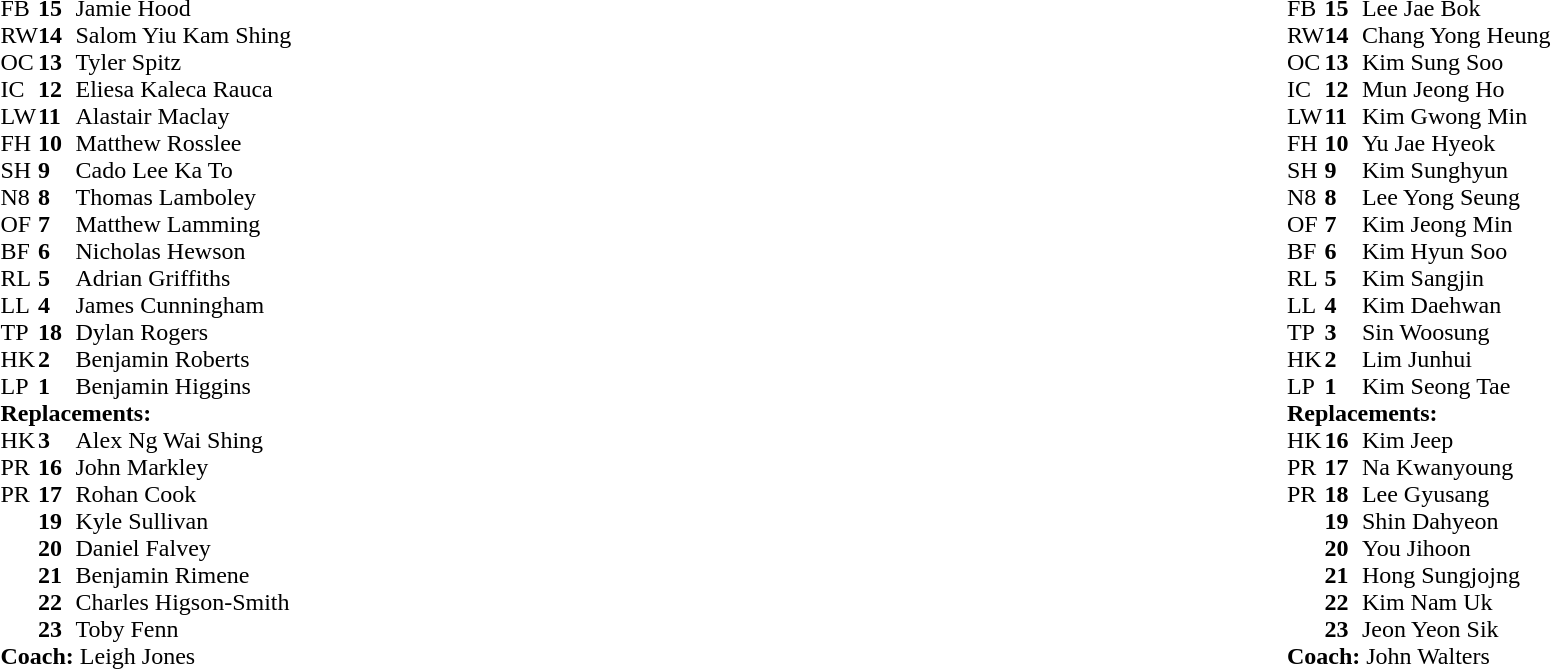<table style="width:100%">
<tr>
<td style="vertical-align:top; width:50%"><br><table cellspacing="0" cellpadding="0">
<tr>
<th width="25"></th>
<th width="25"></th>
</tr>
<tr>
<td>FB</td>
<td><strong>15</strong></td>
<td>Jamie Hood</td>
</tr>
<tr>
<td>RW</td>
<td><strong>14</strong></td>
<td>Salom Yiu Kam Shing</td>
<td></td>
</tr>
<tr>
<td>OC</td>
<td><strong>13</strong></td>
<td>Tyler Spitz</td>
</tr>
<tr>
<td>IC</td>
<td><strong>12</strong></td>
<td>Eliesa Kaleca Rauca</td>
</tr>
<tr>
<td>LW</td>
<td><strong>11</strong></td>
<td>Alastair Maclay</td>
</tr>
<tr>
<td>FH</td>
<td><strong>10</strong></td>
<td>Matthew Rosslee</td>
</tr>
<tr>
<td>SH</td>
<td><strong>9</strong></td>
<td>Cado Lee Ka To</td>
</tr>
<tr>
<td>N8</td>
<td><strong>8</strong></td>
<td>Thomas Lamboley</td>
<td></td>
</tr>
<tr>
<td>OF</td>
<td><strong>7</strong></td>
<td>Matthew Lamming</td>
</tr>
<tr>
<td>BF</td>
<td><strong>6</strong></td>
<td>Nicholas Hewson</td>
</tr>
<tr>
<td>RL</td>
<td><strong>5</strong></td>
<td>Adrian Griffiths</td>
</tr>
<tr>
<td>LL</td>
<td><strong>4</strong></td>
<td>James Cunningham</td>
<td></td>
</tr>
<tr>
<td>TP</td>
<td><strong>18</strong></td>
<td>Dylan Rogers</td>
<td></td>
</tr>
<tr>
<td>HK</td>
<td><strong>2</strong></td>
<td>Benjamin Roberts</td>
</tr>
<tr>
<td>LP</td>
<td><strong>1</strong></td>
<td>Benjamin Higgins</td>
</tr>
<tr>
<td colspan=3><strong>Replacements:</strong></td>
</tr>
<tr>
<td>HK</td>
<td><strong>3</strong></td>
<td>Alex Ng Wai Shing</td>
</tr>
<tr>
<td>PR</td>
<td><strong>16</strong></td>
<td>John Markley</td>
</tr>
<tr>
<td>PR</td>
<td><strong>17</strong></td>
<td>Rohan Cook</td>
</tr>
<tr>
<td></td>
<td><strong>19</strong></td>
<td>Kyle Sullivan</td>
<td></td>
</tr>
<tr>
<td></td>
<td><strong>20</strong></td>
<td>Daniel Falvey</td>
</tr>
<tr>
<td></td>
<td><strong>21</strong></td>
<td>Benjamin Rimene</td>
<td></td>
</tr>
<tr>
<td></td>
<td><strong>22</strong></td>
<td>Charles Higson-Smith</td>
<td></td>
</tr>
<tr>
<td></td>
<td><strong>23</strong></td>
<td>Toby Fenn</td>
<td></td>
</tr>
<tr>
<td colspan=3><strong>Coach:</strong>  Leigh Jones</td>
</tr>
<tr>
<td colspan="4"></td>
</tr>
</table>
</td>
<td style="vertical-align:top"></td>
<td style="vertical-align:top; width:50%"><br><table cellspacing="0" cellpadding="0" style="margin:auto">
<tr>
<th width="25"></th>
<th width="25"></th>
</tr>
<tr>
<td>FB</td>
<td><strong>15</strong></td>
<td>Lee Jae Bok</td>
</tr>
<tr>
<td>RW</td>
<td><strong>14</strong></td>
<td>Chang Yong Heung</td>
</tr>
<tr>
<td>OC</td>
<td><strong>13</strong></td>
<td>Kim Sung Soo</td>
</tr>
<tr>
<td>IC</td>
<td><strong>12</strong></td>
<td>Mun Jeong Ho</td>
</tr>
<tr>
<td>LW</td>
<td><strong>11</strong></td>
<td>Kim Gwong Min</td>
</tr>
<tr>
<td>FH</td>
<td><strong>10</strong></td>
<td>Yu Jae Hyeok</td>
</tr>
<tr>
<td>SH</td>
<td><strong>9</strong></td>
<td>Kim Sunghyun</td>
</tr>
<tr>
<td>N8</td>
<td><strong>8</strong></td>
<td>Lee Yong Seung</td>
</tr>
<tr>
<td>OF</td>
<td><strong>7</strong></td>
<td>Kim Jeong Min</td>
</tr>
<tr>
<td>BF</td>
<td><strong>6</strong></td>
<td>Kim Hyun Soo</td>
</tr>
<tr>
<td>RL</td>
<td><strong>5</strong></td>
<td>Kim Sangjin</td>
</tr>
<tr>
<td>LL</td>
<td><strong>4</strong></td>
<td>Kim Daehwan</td>
</tr>
<tr>
<td>TP</td>
<td><strong>3</strong></td>
<td>Sin Woosung</td>
<td></td>
</tr>
<tr>
<td>HK</td>
<td><strong>2</strong></td>
<td>Lim Junhui</td>
</tr>
<tr>
<td>LP</td>
<td><strong>1</strong></td>
<td>Kim Seong Tae</td>
</tr>
<tr>
<td colspan=3><strong>Replacements:</strong></td>
</tr>
<tr>
<td>HK</td>
<td><strong>16</strong></td>
<td>Kim Jeep</td>
</tr>
<tr>
<td>PR</td>
<td><strong>17</strong></td>
<td>Na Kwanyoung</td>
</tr>
<tr>
<td>PR</td>
<td><strong>18</strong></td>
<td>Lee Gyusang</td>
</tr>
<tr>
<td></td>
<td><strong>19</strong></td>
<td>Shin Dahyeon</td>
</tr>
<tr>
<td></td>
<td><strong>20</strong></td>
<td>You Jihoon</td>
</tr>
<tr>
<td></td>
<td><strong>21</strong></td>
<td>Hong Sungjojng</td>
</tr>
<tr>
<td></td>
<td><strong>22</strong></td>
<td>Kim Nam Uk</td>
</tr>
<tr>
<td></td>
<td><strong>23</strong></td>
<td>Jeon Yeon Sik</td>
</tr>
<tr>
<td colspan=3><strong>Coach:</strong>  John Walters</td>
</tr>
<tr>
<td colspan="4"></td>
</tr>
</table>
</td>
</tr>
</table>
